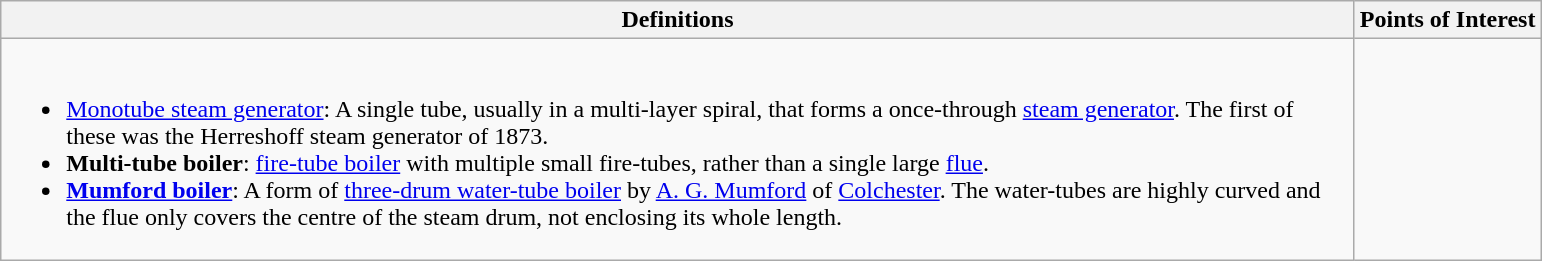<table class="wikitable">
<tr>
<th>Definitions </th>
<th>Points of Interest </th>
</tr>
<tr>
<td width="895"><br><ul><li><a href='#'>Monotube steam generator</a>: A single tube, usually in a multi-layer spiral, that forms a once-through <a href='#'>steam generator</a>. The first of these was the Herreshoff steam generator of 1873.</li><li><strong>Multi-tube boiler</strong>: <a href='#'>fire-tube boiler</a> with multiple small fire-tubes, rather than a single large <a href='#'>flue</a>.</li><li><strong><a href='#'>Mumford boiler</a></strong>: A form of <a href='#'>three-drum water-tube boiler</a> by <a href='#'>A. G. Mumford</a> of <a href='#'>Colchester</a>. The water-tubes are highly curved and the flue only covers the centre of the steam drum, not enclosing its whole length.</li></ul></td>
<td><br>
</td>
</tr>
</table>
